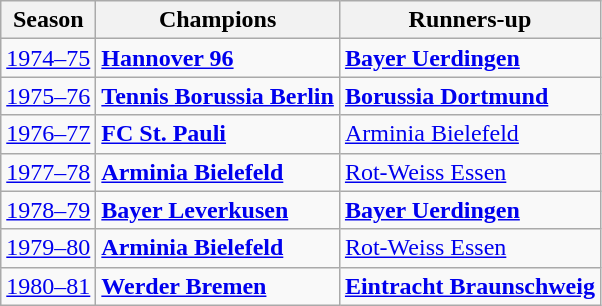<table class="wikitable">
<tr>
<th>Season</th>
<th>Champions</th>
<th>Runners-up</th>
</tr>
<tr>
<td><a href='#'>1974–75</a></td>
<td><strong><a href='#'>Hannover 96</a></strong></td>
<td><strong><a href='#'>Bayer Uerdingen</a></strong></td>
</tr>
<tr>
<td><a href='#'>1975–76</a></td>
<td><strong><a href='#'>Tennis Borussia Berlin</a></strong></td>
<td><strong><a href='#'>Borussia Dortmund</a></strong></td>
</tr>
<tr>
<td><a href='#'>1976–77</a></td>
<td><strong><a href='#'>FC St. Pauli</a></strong></td>
<td><a href='#'>Arminia Bielefeld</a></td>
</tr>
<tr>
<td><a href='#'>1977–78</a></td>
<td><strong><a href='#'>Arminia Bielefeld</a></strong></td>
<td><a href='#'>Rot-Weiss Essen</a></td>
</tr>
<tr>
<td><a href='#'>1978–79</a></td>
<td><strong><a href='#'>Bayer Leverkusen</a></strong></td>
<td><strong><a href='#'>Bayer Uerdingen</a></strong></td>
</tr>
<tr>
<td><a href='#'>1979–80</a></td>
<td><strong><a href='#'>Arminia Bielefeld</a></strong></td>
<td><a href='#'>Rot-Weiss Essen</a></td>
</tr>
<tr>
<td><a href='#'>1980–81</a></td>
<td><strong><a href='#'>Werder Bremen</a></strong></td>
<td><strong><a href='#'>Eintracht Braunschweig</a></strong></td>
</tr>
</table>
